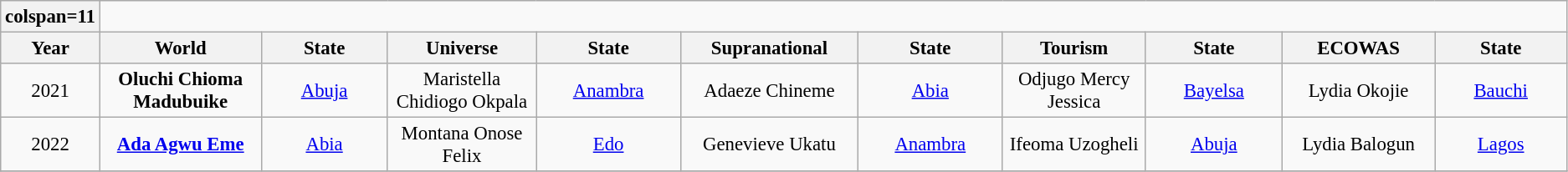<table class="wikitable sortable" style="font-size: 95%; text-align:center">
<tr>
<th>colspan=11 </th>
</tr>
<tr>
<th width="60">Year</th>
<th width="250">World</th>
<th width="250">State</th>
<th width="250">Universe</th>
<th width="250">State</th>
<th width="250">Supranational</th>
<th width="250">State</th>
<th width="250">Tourism</th>
<th width="250">State</th>
<th width="250">ECOWAS</th>
<th width="250">State</th>
</tr>
<tr>
<td>2021</td>
<td><strong>Oluchi Chioma Madubuike</strong></td>
<td><a href='#'>Abuja</a></td>
<td>Maristella Chidiogo Okpala</td>
<td><a href='#'>Anambra</a></td>
<td>Adaeze Chineme</td>
<td><a href='#'>Abia</a></td>
<td>Odjugo Mercy Jessica</td>
<td><a href='#'>Bayelsa</a></td>
<td>Lydia Okojie</td>
<td><a href='#'>Bauchi</a></td>
</tr>
<tr>
<td>2022</td>
<td><strong><a href='#'>Ada Agwu Eme</a></strong></td>
<td><a href='#'>Abia</a></td>
<td>Montana Onose Felix</td>
<td><a href='#'>Edo</a></td>
<td>Genevieve Ukatu</td>
<td><a href='#'>Anambra</a></td>
<td>Ifeoma Uzogheli</td>
<td><a href='#'>Abuja</a></td>
<td>Lydia Balogun</td>
<td><a href='#'>Lagos</a></td>
</tr>
<tr>
</tr>
</table>
